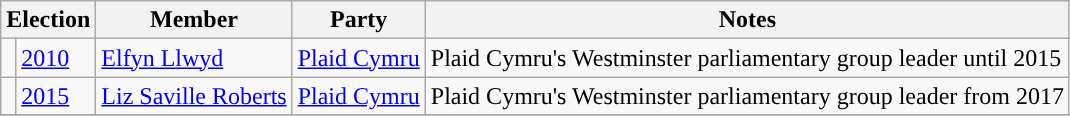<table class="wikitable">
<tr>
<th colspan="2" scope="row">Election</th>
<th scope="row">Member</th>
<th scope="row">Party</th>
<th scope="row">Notes</th>
</tr>
<tr>
<td style="color:inherit;background-color: "></td>
<td><a href='#'>2010</a></td>
<td><a href='#'>Elfyn Llwyd</a></td>
<td><a href='#'>Plaid Cymru</a></td>
<td>Plaid Cymru's Westminster parliamentary group leader until 2015</td>
</tr>
<tr>
<td rowspan="1" style="color:inherit;background-color: "></td>
<td><a href='#'>2015</a></td>
<td><a href='#'>Liz Saville Roberts</a></td>
<td><a href='#'>Plaid Cymru</a></td>
<td>Plaid Cymru's Westminster parliamentary group leader from 2017</td>
</tr>
<tr>
</tr>
</table>
